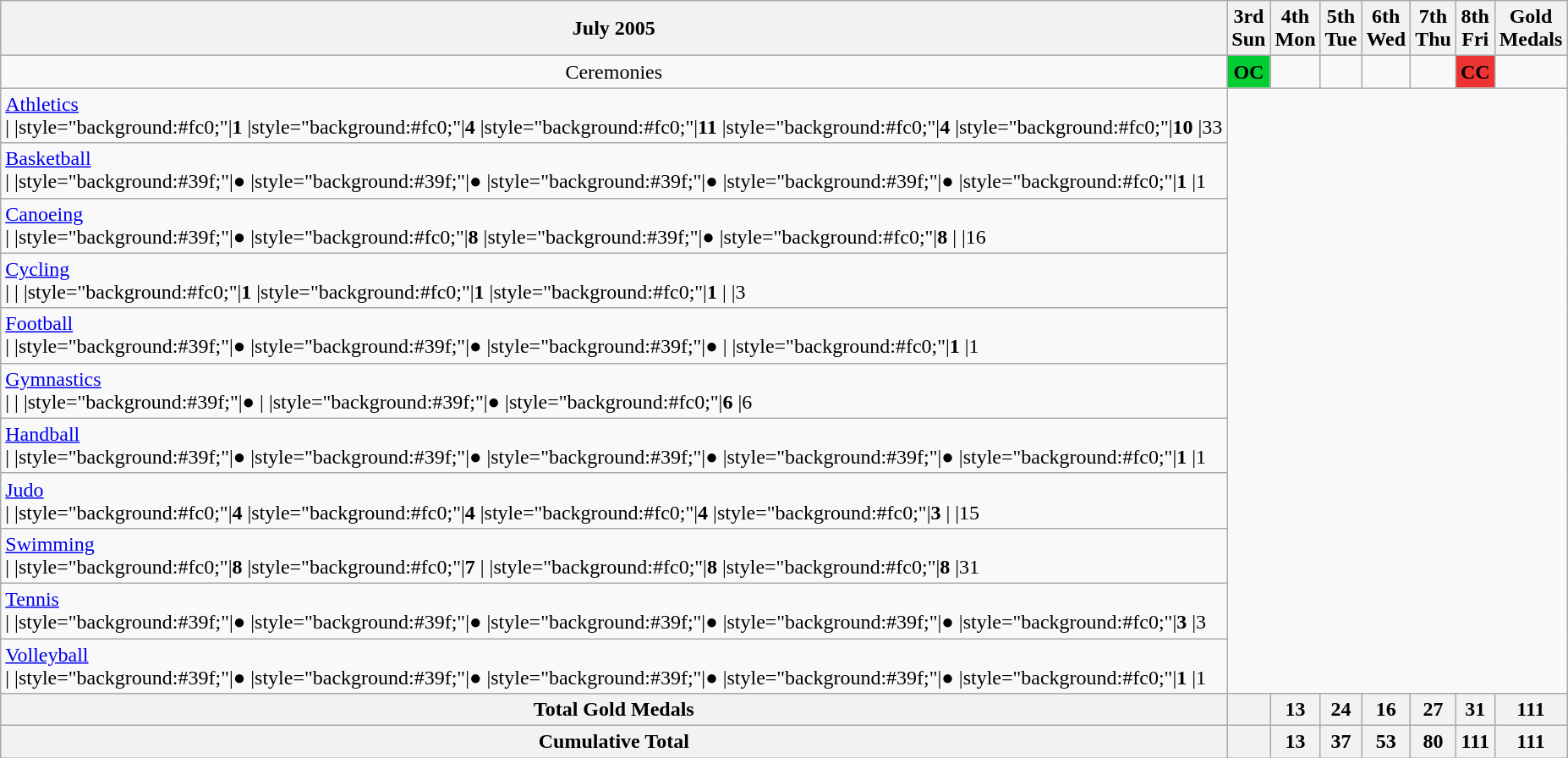<table class="wikitable">
<tr>
<th>July 2005</th>
<th>3rd<br>Sun</th>
<th>4th<br>Mon</th>
<th>5th<br>Tue</th>
<th>6th<br>Wed</th>
<th>7th<br>Thu</th>
<th>8th<br>Fri</th>
<th>Gold<br>Medals</th>
</tr>
<tr align=center>
<td>Ceremonies</td>
<td style="background:#0c3"><strong>OC</strong></td>
<td></td>
<td></td>
<td></td>
<td></td>
<td style="background:#e33"><strong>CC</strong></td>
<td></td>
</tr>
<tr style="text-align:center;">
<td style="text-align:left;"> <a href='#'>Athletics</a><br>|
|style="background:#fc0;"|<strong>1</strong>
|style="background:#fc0;"|<strong>4</strong>
|style="background:#fc0;"|<strong>11</strong>
|style="background:#fc0;"|<strong>4</strong>
|style="background:#fc0;"|<strong>10</strong>
|33</td>
</tr>
<tr style="text-align:center;">
<td style="text-align:left;"> <a href='#'>Basketball</a><br>|
|style="background:#39f;"|●
|style="background:#39f;"|●
|style="background:#39f;"|●
|style="background:#39f;"|●
|style="background:#fc0;"|<strong>1</strong>
|1</td>
</tr>
<tr style="text-align:center;">
<td style="text-align:left;"> <a href='#'>Canoeing</a><br>|
|style="background:#39f;"|●
|style="background:#fc0;"|<strong>8</strong>
|style="background:#39f;"|●
|style="background:#fc0;"|<strong>8</strong>
|
|16</td>
</tr>
<tr style="text-align:center;">
<td style="text-align:left;"> <a href='#'>Cycling</a><br>|
|
|style="background:#fc0;"|<strong>1</strong>
|style="background:#fc0;"|<strong>1</strong>
|style="background:#fc0;"|<strong>1</strong>
|
|3</td>
</tr>
<tr style="text-align:center;">
<td style="text-align:left;"> <a href='#'>Football</a><br>|
|style="background:#39f;"|●
|style="background:#39f;"|●
|style="background:#39f;"|●
|
|style="background:#fc0;"|<strong>1</strong>
|1</td>
</tr>
<tr style="text-align:center;">
<td style="text-align:left;"> <a href='#'>Gymnastics</a><br>|
|
|style="background:#39f;"|●
|
|style="background:#39f;"|●
|style="background:#fc0;"|<strong>6</strong>
|6</td>
</tr>
<tr style="text-align:center;">
<td style="text-align:left;"> <a href='#'>Handball</a><br>|
|style="background:#39f;"|●
|style="background:#39f;"|●
|style="background:#39f;"|●
|style="background:#39f;"|●
|style="background:#fc0;"|<strong>1</strong>
|1</td>
</tr>
<tr style="text-align:center;">
<td style="text-align:left;"> <a href='#'>Judo</a><br>|
|style="background:#fc0;"|<strong>4</strong>
|style="background:#fc0;"|<strong>4</strong>
|style="background:#fc0;"|<strong>4</strong>
|style="background:#fc0;"|<strong>3</strong>
|
|15</td>
</tr>
<tr style="text-align:center;">
<td style="text-align:left;"> <a href='#'>Swimming</a><br>|
|style="background:#fc0;"|<strong>8</strong>
|style="background:#fc0;"|<strong>7</strong>
|
|style="background:#fc0;"|<strong>8</strong>
|style="background:#fc0;"|<strong>8</strong>
|31</td>
</tr>
<tr style="text-align:center;">
<td style="text-align:left;"> <a href='#'>Tennis</a><br>|
|style="background:#39f;"|●
|style="background:#39f;"|●
|style="background:#39f;"|●
|style="background:#39f;"|●
|style="background:#fc0;"|<strong>3</strong>
|3</td>
</tr>
<tr style="text-align:center;">
<td style="text-align:left;"> <a href='#'>Volleyball</a><br>|
|style="background:#39f;"|●
|style="background:#39f;"|●
|style="background:#39f;"|●
|style="background:#39f;"|●
|style="background:#fc0;"|<strong>1</strong>
|1</td>
</tr>
<tr align=center>
<th>Total Gold Medals</th>
<th></th>
<th>13</th>
<th>24</th>
<th>16</th>
<th>27</th>
<th>31</th>
<th>111</th>
</tr>
<tr align=center>
<th>Cumulative Total</th>
<th></th>
<th>13</th>
<th>37</th>
<th>53</th>
<th>80</th>
<th>111</th>
<th>111</th>
</tr>
</table>
